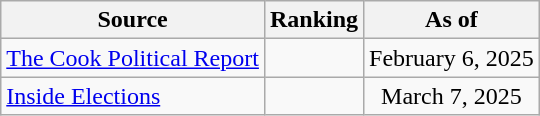<table class="wikitable" style="text-align:center">
<tr>
<th>Source</th>
<th>Ranking</th>
<th>As of</th>
</tr>
<tr>
<td align=left><a href='#'>The Cook Political Report</a></td>
<td></td>
<td>February 6, 2025</td>
</tr>
<tr>
<td align=left><a href='#'>Inside Elections</a></td>
<td></td>
<td>March 7, 2025</td>
</tr>
</table>
